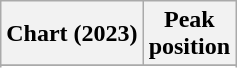<table class="wikitable sortable plainrowheaders" style="text-align:center">
<tr>
<th scope="col">Chart (2023)</th>
<th scope="col">Peak<br>position</th>
</tr>
<tr>
</tr>
<tr>
</tr>
</table>
